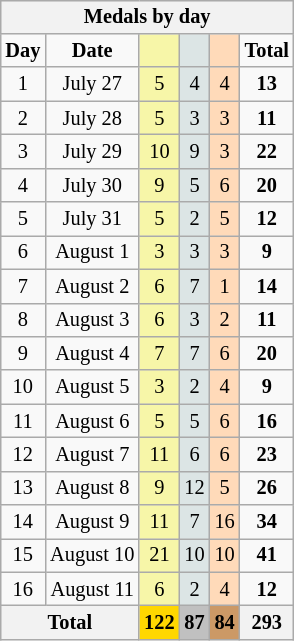<table class=wikitable style="font-size:85%; float:right;text-align:center">
<tr>
<th colspan=7>Medals by day</th>
</tr>
<tr>
<td><strong>Day</strong></td>
<td><strong>Date</strong></td>
<td bgcolor=F7F6A8></td>
<td bgcolor=DCE5E5></td>
<td bgcolor=FFDAB9></td>
<td><strong>Total</strong></td>
</tr>
<tr>
<td>1</td>
<td>July 27</td>
<td bgcolor=F7F6A8>5</td>
<td bgcolor=DCE5E5>4</td>
<td bgcolor=FFDAB9>4</td>
<td><strong>13</strong></td>
</tr>
<tr>
<td>2</td>
<td>July 28</td>
<td bgcolor=F7F6A8>5</td>
<td bgcolor=DCE5E5>3</td>
<td bgcolor=FFDAB9>3</td>
<td><strong>11</strong></td>
</tr>
<tr>
<td>3</td>
<td>July 29</td>
<td bgcolor=F7F6A8>10</td>
<td bgcolor=DCE5E5>9</td>
<td bgcolor=FFDAB9>3</td>
<td><strong>22</strong></td>
</tr>
<tr>
<td>4</td>
<td>July 30</td>
<td bgcolor=F7F6A8>9</td>
<td bgcolor=DCE5E5>5</td>
<td bgcolor=FFDAB9>6</td>
<td><strong>20</strong></td>
</tr>
<tr>
<td>5</td>
<td>July 31</td>
<td bgcolor=F7F6A8>5</td>
<td bgcolor=DCE5E5>2</td>
<td bgcolor=FFDAB9>5</td>
<td><strong>12</strong></td>
</tr>
<tr>
<td>6</td>
<td>August 1</td>
<td bgcolor=F7F6A8>3</td>
<td bgcolor=DCE5E5>3</td>
<td bgcolor=FFDAB9>3</td>
<td><strong>9</strong></td>
</tr>
<tr>
<td>7</td>
<td>August 2</td>
<td bgcolor=F7F6A8>6</td>
<td bgcolor=DCE5E5>7</td>
<td bgcolor=FFDAB9>1</td>
<td><strong>14</strong></td>
</tr>
<tr>
<td>8</td>
<td>August 3</td>
<td bgcolor=F7F6A8>6</td>
<td bgcolor=DCE5E5>3</td>
<td bgcolor=FFDAB9>2</td>
<td><strong>11</strong></td>
</tr>
<tr>
<td>9</td>
<td>August 4</td>
<td bgcolor=F7F6A8>7</td>
<td bgcolor=DCE5E5>7</td>
<td bgcolor=FFDAB9>6</td>
<td><strong>20</strong></td>
</tr>
<tr>
<td>10</td>
<td>August 5</td>
<td bgcolor=F7F6A8>3</td>
<td bgcolor=DCE5E5>2</td>
<td bgcolor=FFDAB9>4</td>
<td><strong>9</strong></td>
</tr>
<tr>
<td>11</td>
<td>August 6</td>
<td bgcolor=F7F6A8>5</td>
<td bgcolor=DCE5E5>5</td>
<td bgcolor=FFDAB9>6</td>
<td><strong>16</strong></td>
</tr>
<tr>
<td>12</td>
<td>August 7</td>
<td bgcolor=F7F6A8>11</td>
<td bgcolor=DCE5E5>6</td>
<td bgcolor=FFDAB9>6</td>
<td><strong>23</strong></td>
</tr>
<tr>
<td>13</td>
<td>August 8</td>
<td bgcolor=F7F6A8>9</td>
<td bgcolor=DCE5E5>12</td>
<td bgcolor=FFDAB9>5</td>
<td><strong>26</strong></td>
</tr>
<tr>
<td>14</td>
<td>August 9</td>
<td bgcolor=F7F6A8>11</td>
<td bgcolor=DCE5E5>7</td>
<td bgcolor=FFDAB9>16</td>
<td><strong>34</strong></td>
</tr>
<tr>
<td>15</td>
<td>August 10</td>
<td bgcolor=F7F6A8>21</td>
<td bgcolor=DCE5E5>10</td>
<td bgcolor=FFDAB9>10</td>
<td><strong>41</strong></td>
</tr>
<tr>
<td>16</td>
<td>August 11</td>
<td bgcolor=F7F6A8>6</td>
<td bgcolor=DCE5E5>2</td>
<td bgcolor=FFDAB9>4</td>
<td><strong>12</strong></td>
</tr>
<tr>
<th colspan=2>Total</th>
<th style=background:gold>122</th>
<th style=background:silver>87</th>
<th style=background:#C96>84</th>
<th>293</th>
</tr>
</table>
